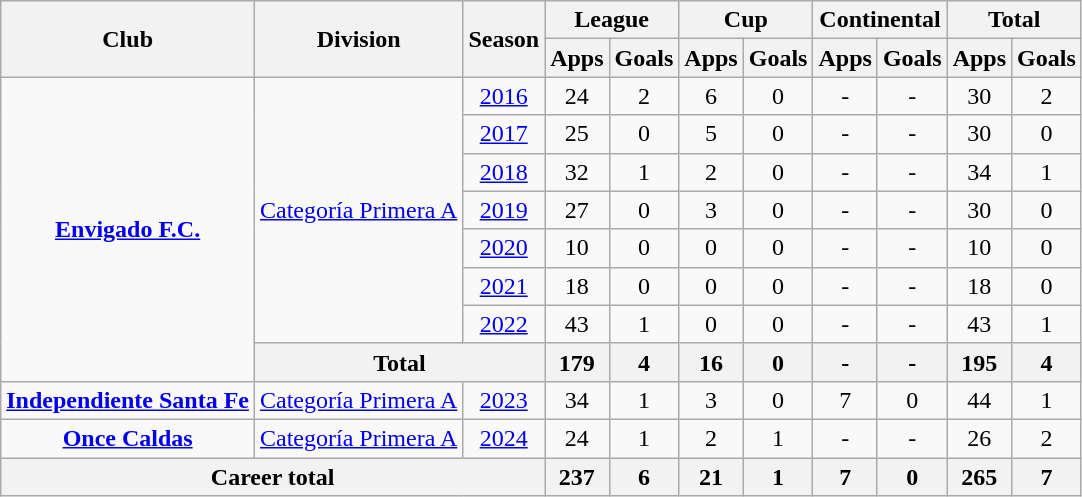<table class="wikitable" style="text-align: center;">
<tr>
<th rowspan="2">Club</th>
<th rowspan="2">Division</th>
<th rowspan="2">Season</th>
<th colspan="2">League</th>
<th colspan="2">Cup</th>
<th colspan="2">Continental</th>
<th colspan="2">Total</th>
</tr>
<tr>
<th>Apps</th>
<th>Goals</th>
<th>Apps</th>
<th>Goals</th>
<th>Apps</th>
<th>Goals</th>
<th>Apps</th>
<th>Goals</th>
</tr>
<tr>
<td rowspan="8" valign="center"><strong><a href='#'>Envigado F.C.</a></strong></td>
<td rowspan="7" valign="center"><a href='#'>Categoría Primera A</a></td>
<td><a href='#'>2016</a></td>
<td>24</td>
<td>2</td>
<td>6</td>
<td>0</td>
<td>-</td>
<td>-</td>
<td>30</td>
<td>2</td>
</tr>
<tr>
<td><a href='#'>2017</a></td>
<td>25</td>
<td>0</td>
<td>5</td>
<td>0</td>
<td>-</td>
<td>-</td>
<td>30</td>
<td>0</td>
</tr>
<tr>
<td><a href='#'>2018</a></td>
<td>32</td>
<td>1</td>
<td>2</td>
<td>0</td>
<td>-</td>
<td>-</td>
<td>34</td>
<td>1</td>
</tr>
<tr>
<td><a href='#'>2019</a></td>
<td>27</td>
<td>0</td>
<td>3</td>
<td>0</td>
<td>-</td>
<td>-</td>
<td>30</td>
<td>0</td>
</tr>
<tr>
<td><a href='#'>2020</a></td>
<td>10</td>
<td>0</td>
<td>0</td>
<td>0</td>
<td>-</td>
<td>-</td>
<td>10</td>
<td>0</td>
</tr>
<tr>
<td><a href='#'>2021</a></td>
<td>18</td>
<td>0</td>
<td>0</td>
<td>0</td>
<td>-</td>
<td>-</td>
<td>18</td>
<td>0</td>
</tr>
<tr>
<td><a href='#'>2022</a></td>
<td>43</td>
<td>1</td>
<td>0</td>
<td>0</td>
<td>-</td>
<td>-</td>
<td>43</td>
<td>1</td>
</tr>
<tr>
<th colspan="2">Total</th>
<th>179</th>
<th>4</th>
<th>16</th>
<th>0</th>
<th>-</th>
<th>-</th>
<th>195</th>
<th>4</th>
</tr>
<tr>
<td><strong><a href='#'>Independiente Santa Fe</a></strong></td>
<td><a href='#'>Categoría Primera A</a></td>
<td><a href='#'>2023</a></td>
<td>34</td>
<td>1</td>
<td>3</td>
<td>0</td>
<td>7</td>
<td>0</td>
<td>44</td>
<td>1</td>
</tr>
<tr>
<td><strong><a href='#'>Once Caldas</a></strong></td>
<td><a href='#'>Categoría Primera A</a></td>
<td><a href='#'>2024</a></td>
<td>24</td>
<td>1</td>
<td>2</td>
<td>1</td>
<td>-</td>
<td>-</td>
<td>26</td>
<td>2</td>
</tr>
<tr>
<th colspan="3">Career total</th>
<th>237</th>
<th>6</th>
<th>21</th>
<th>1</th>
<th>7</th>
<th>0</th>
<th>265</th>
<th>7</th>
</tr>
</table>
